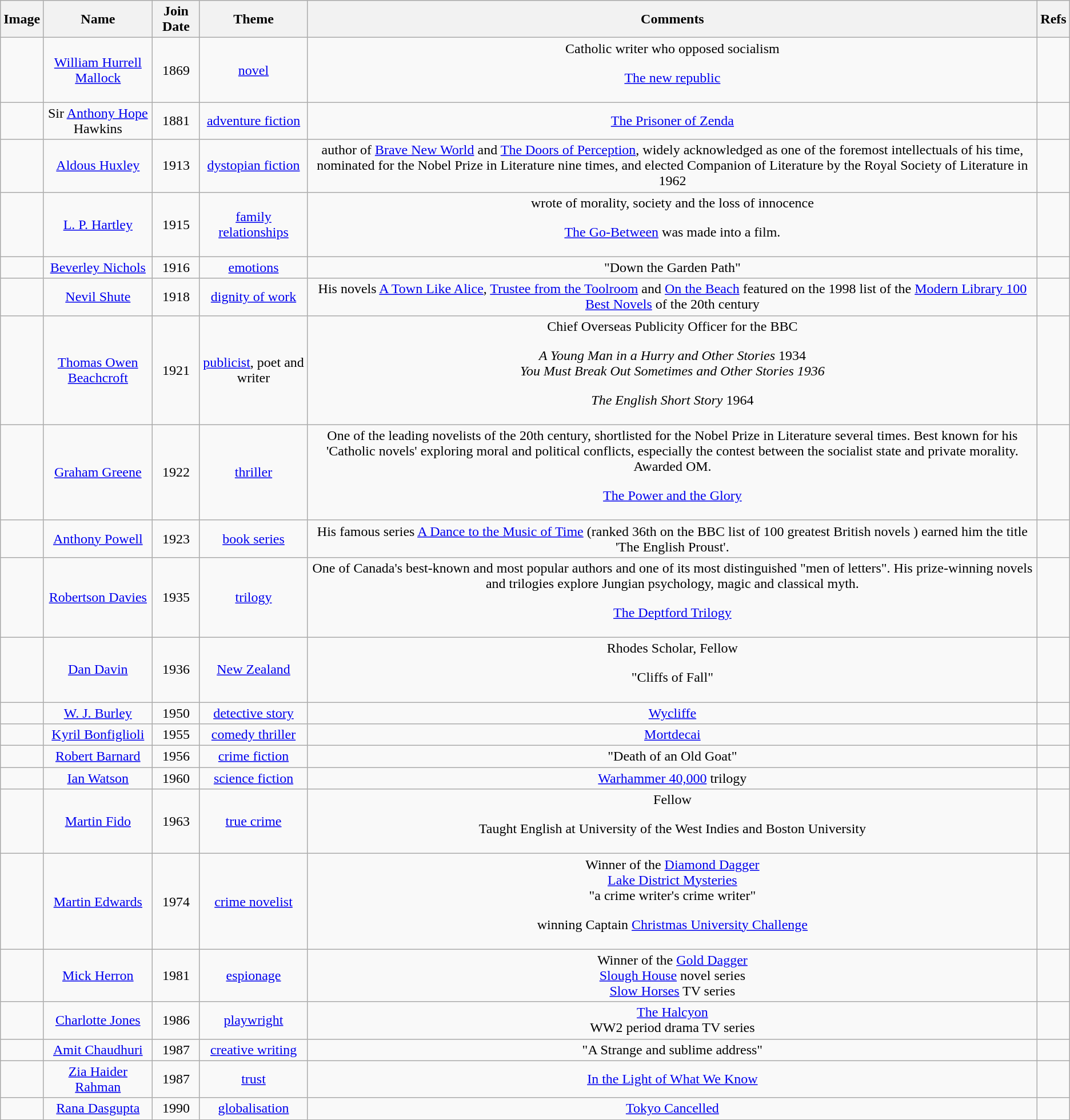<table class="wikitable sortable" style="text-align:center;">
<tr>
<th class="unsortable">Image</th>
<th scope=col>Name</th>
<th scope=col>Join Date</th>
<th scope=col>Theme</th>
<th scope=col>Comments</th>
<th scope=col>Refs</th>
</tr>
<tr>
<td></td>
<td><a href='#'>William Hurrell Mallock</a></td>
<td>1869</td>
<td><a href='#'>novel</a></td>
<td>Catholic writer who opposed socialism <p><a href='#'>The new republic</a></p></td>
<td></td>
</tr>
<tr>
<td></td>
<td>Sir <a href='#'>Anthony Hope</a> Hawkins</td>
<td>1881</td>
<td><a href='#'>adventure fiction</a></td>
<td><a href='#'>The Prisoner of Zenda</a></td>
<td></td>
</tr>
<tr>
<td></td>
<td><a href='#'>Aldous Huxley</a></td>
<td>1913</td>
<td><a href='#'>dystopian fiction</a></td>
<td>author of <a href='#'>Brave New World</a> and <a href='#'>The Doors of Perception</a>, widely acknowledged as one of the foremost intellectuals of his time, nominated for the Nobel Prize in Literature nine times, and elected Companion of Literature by the Royal Society of Literature in 1962</td>
<td></td>
</tr>
<tr>
<td></td>
<td><a href='#'>L. P. Hartley</a></td>
<td>1915</td>
<td><a href='#'>family relationships</a></td>
<td>wrote of morality, society and the loss of innocence <p> <a href='#'>The Go-Between</a> was made into a film.</p></td>
<td></td>
</tr>
<tr>
<td></td>
<td><a href='#'>Beverley Nichols</a></td>
<td>1916</td>
<td><a href='#'>emotions</a></td>
<td>"Down the Garden Path"</td>
<td></td>
</tr>
<tr>
<td></td>
<td><a href='#'>Nevil Shute</a></td>
<td>1918</td>
<td><a href='#'>dignity of work</a></td>
<td>His novels <a href='#'>A Town Like Alice</a>, <a href='#'>Trustee from the Toolroom</a> and <a href='#'>On the Beach</a> featured on the 1998 list of the <a href='#'>Modern Library 100 Best Novels</a> of the 20th century</td>
<td></td>
</tr>
<tr>
<td></td>
<td><a href='#'>Thomas Owen Beachcroft</a></td>
<td>1921</td>
<td><a href='#'>publicist</a>, poet and writer</td>
<td>Chief Overseas Publicity Officer for the BBC<p><em>A Young Man in a Hurry and Other Stories</em> 1934<br><em>You Must Break Out Sometimes and Other Stories 1936</em></p><p><em>The English Short Story</em> 1964</p></td>
</tr>
<tr>
<td></td>
<td><a href='#'>Graham Greene</a></td>
<td>1922</td>
<td><a href='#'>thriller</a></td>
<td>One of the leading novelists of the 20th century, shortlisted for the Nobel Prize in Literature several times. Best known for his 'Catholic novels' exploring moral and political conflicts, especially the contest between the socialist state and private morality. Awarded OM. <p><a href='#'>The Power and the Glory</a></p></td>
<td></td>
</tr>
<tr>
<td></td>
<td><a href='#'>Anthony Powell</a></td>
<td>1923</td>
<td><a href='#'>book series</a></td>
<td>His famous series <a href='#'>A Dance to the Music of Time</a> (ranked 36th on the BBC list of 100 greatest British novels ) earned him the title 'The English Proust'.</td>
<td></td>
</tr>
<tr>
<td></td>
<td><a href='#'>Robertson Davies</a></td>
<td>1935</td>
<td><a href='#'>trilogy</a></td>
<td>One of Canada's best-known and most popular authors and one of its most distinguished "men of letters". His prize-winning novels and trilogies explore Jungian psychology, magic and classical myth.<p><a href='#'>The Deptford Trilogy</a></p></td>
<td></td>
</tr>
<tr>
<td></td>
<td><a href='#'>Dan Davin</a></td>
<td>1936</td>
<td><a href='#'>New Zealand</a></td>
<td>Rhodes Scholar, Fellow<p>"Cliffs of Fall"</p></td>
<td></td>
</tr>
<tr>
<td></td>
<td><a href='#'>W. J. Burley</a></td>
<td>1950</td>
<td><a href='#'>detective story</a></td>
<td><a href='#'>Wycliffe</a></td>
<td></td>
</tr>
<tr>
<td></td>
<td><a href='#'>Kyril Bonfiglioli</a></td>
<td>1955</td>
<td><a href='#'>comedy thriller</a></td>
<td><a href='#'>Mortdecai</a></td>
<td></td>
</tr>
<tr>
<td></td>
<td><a href='#'>Robert Barnard</a></td>
<td>1956</td>
<td><a href='#'>crime fiction</a></td>
<td>"Death of an Old Goat"</td>
<td></td>
</tr>
<tr>
<td></td>
<td><a href='#'>Ian Watson</a></td>
<td>1960</td>
<td><a href='#'>science fiction</a></td>
<td><a href='#'>Warhammer 40,000</a> trilogy</td>
<td></td>
</tr>
<tr>
<td></td>
<td><a href='#'>Martin Fido</a></td>
<td>1963</td>
<td><a href='#'>true crime</a></td>
<td>Fellow<p>Taught English at University of the West Indies and Boston University</p></td>
<td></td>
</tr>
<tr>
<td></td>
<td><a href='#'>Martin Edwards</a></td>
<td>1974</td>
<td><a href='#'>crime novelist</a></td>
<td>Winner of the <a href='#'>Diamond Dagger</a><br><a href='#'>Lake District Mysteries</a><br>"a crime writer's crime writer"<p>winning Captain <a href='#'>Christmas University Challenge</a></p></td>
<td></td>
</tr>
<tr>
<td></td>
<td><a href='#'>Mick Herron</a></td>
<td>1981</td>
<td><a href='#'>espionage</a></td>
<td>Winner of the <a href='#'>Gold Dagger</a><br><a href='#'>Slough House</a> novel series<br><a href='#'>Slow Horses</a> TV series</td>
<td></td>
</tr>
<tr>
<td></td>
<td><a href='#'>Charlotte Jones</a></td>
<td>1986</td>
<td><a href='#'>playwright</a></td>
<td><a href='#'>The Halcyon</a><br>WW2 period drama TV series</td>
<td></td>
</tr>
<tr>
<td></td>
<td><a href='#'>Amit Chaudhuri</a></td>
<td>1987</td>
<td><a href='#'>creative writing</a></td>
<td>"A Strange and sublime address"</td>
<td></td>
</tr>
<tr>
<td></td>
<td><a href='#'>Zia Haider Rahman</a></td>
<td>1987</td>
<td><a href='#'>trust</a></td>
<td><a href='#'>In the Light of What We Know</a></td>
<td></td>
</tr>
<tr>
<td></td>
<td><a href='#'>Rana Dasgupta</a></td>
<td>1990</td>
<td><a href='#'>globalisation</a></td>
<td><a href='#'>Tokyo Cancelled</a></td>
<td></td>
</tr>
</table>
